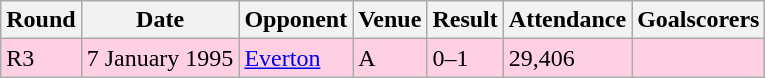<table class="wikitable">
<tr>
<th>Round</th>
<th>Date</th>
<th>Opponent</th>
<th>Venue</th>
<th>Result</th>
<th>Attendance</th>
<th>Goalscorers</th>
</tr>
<tr style="background-color: #ffd0e3;">
<td>R3</td>
<td>7 January 1995</td>
<td><a href='#'>Everton</a></td>
<td>A</td>
<td>0–1</td>
<td>29,406</td>
<td></td>
</tr>
</table>
